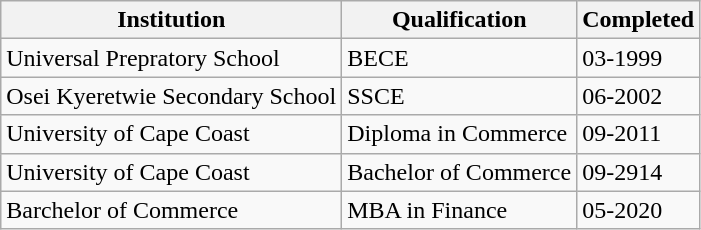<table class="wikitable">
<tr>
<th>Institution</th>
<th>Qualification</th>
<th>Completed</th>
</tr>
<tr>
<td>Universal Prepratory School</td>
<td>BECE</td>
<td>03-1999</td>
</tr>
<tr>
<td>Osei Kyeretwie Secondary School</td>
<td>SSCE</td>
<td>06-2002</td>
</tr>
<tr>
<td>University of Cape Coast</td>
<td>Diploma in Commerce</td>
<td>09-2011</td>
</tr>
<tr>
<td>University of Cape Coast</td>
<td>Bachelor of Commerce</td>
<td>09-2914</td>
</tr>
<tr>
<td>Barchelor of Commerce</td>
<td>MBA in Finance</td>
<td>05-2020</td>
</tr>
</table>
